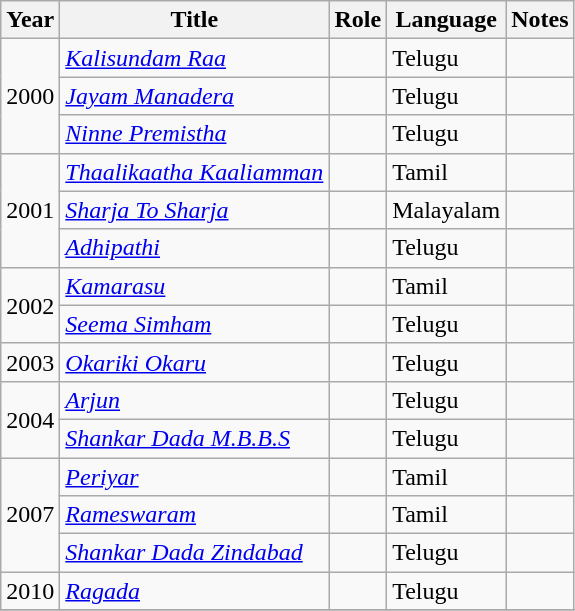<table class="wikitable sortable">
<tr>
<th>Year</th>
<th>Title</th>
<th>Role</th>
<th>Language</th>
<th>Notes</th>
</tr>
<tr>
<td rowspan="3">2000</td>
<td><em><a href='#'>Kalisundam Raa</a></em></td>
<td></td>
<td>Telugu</td>
<td></td>
</tr>
<tr>
<td><em><a href='#'>Jayam Manadera</a></em></td>
<td></td>
<td>Telugu</td>
<td></td>
</tr>
<tr>
<td><em><a href='#'>Ninne Premistha</a></em></td>
<td></td>
<td>Telugu</td>
<td></td>
</tr>
<tr>
<td rowspan="3">2001</td>
<td><em><a href='#'>Thaalikaatha Kaaliamman</a></em></td>
<td></td>
<td>Tamil</td>
<td></td>
</tr>
<tr>
<td><em><a href='#'>Sharja To Sharja</a></em></td>
<td></td>
<td>Malayalam</td>
<td></td>
</tr>
<tr>
<td><em><a href='#'>Adhipathi</a></em></td>
<td></td>
<td>Telugu</td>
<td></td>
</tr>
<tr>
<td rowspan="2">2002</td>
<td><em><a href='#'>Kamarasu</a> </em></td>
<td></td>
<td>Tamil</td>
<td></td>
</tr>
<tr>
<td><em><a href='#'>Seema Simham</a></em></td>
<td></td>
<td>Telugu</td>
<td></td>
</tr>
<tr>
<td>2003</td>
<td><em><a href='#'>Okariki Okaru</a></em></td>
<td></td>
<td>Telugu</td>
<td></td>
</tr>
<tr>
<td rowspan="2">2004</td>
<td><em><a href='#'>Arjun</a></em></td>
<td></td>
<td>Telugu</td>
<td></td>
</tr>
<tr>
<td><em><a href='#'>Shankar Dada M.B.B.S</a></em></td>
<td></td>
<td>Telugu</td>
<td></td>
</tr>
<tr>
<td rowspan="3">2007</td>
<td><em><a href='#'>Periyar</a></em></td>
<td></td>
<td>Tamil</td>
<td></td>
</tr>
<tr>
<td><em><a href='#'>Rameswaram</a></em></td>
<td></td>
<td>Tamil</td>
<td></td>
</tr>
<tr>
<td><em><a href='#'>Shankar Dada Zindabad</a></em></td>
<td></td>
<td>Telugu</td>
<td></td>
</tr>
<tr>
<td>2010</td>
<td><em><a href='#'>Ragada</a></em></td>
<td></td>
<td>Telugu</td>
<td></td>
</tr>
<tr>
</tr>
</table>
